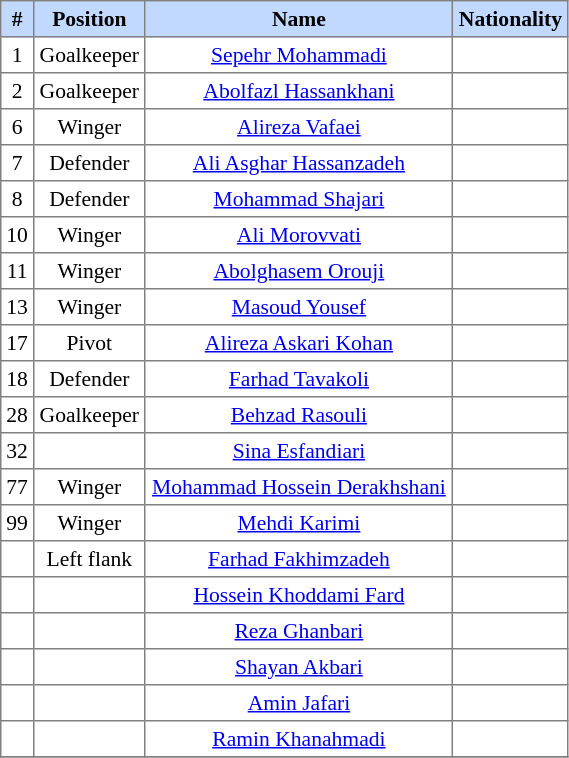<table border=1 style="border-collapse:collapse; font-size:90%;" cellpadding=3 cellspacing=0 width=30%>
<tr bgcolor=#C1D8FF>
<th width=2%>#</th>
<th width=5%>Position</th>
<th width=10%>Name</th>
<th width=5%>Nationality</th>
</tr>
<tr align=center>
<td>1</td>
<td>Goalkeeper</td>
<td><a href='#'>Sepehr Mohammadi</a></td>
<td></td>
</tr>
<tr align=center>
<td>2</td>
<td>Goalkeeper</td>
<td><a href='#'>Abolfazl Hassankhani</a></td>
<td></td>
</tr>
<tr align=center>
<td>6</td>
<td>Winger</td>
<td><a href='#'>Alireza Vafaei</a></td>
<td></td>
</tr>
<tr align=center>
<td>7</td>
<td>Defender</td>
<td><a href='#'>Ali Asghar Hassanzadeh</a></td>
<td></td>
</tr>
<tr align=center>
<td>8</td>
<td>Defender</td>
<td><a href='#'>Mohammad Shajari</a></td>
<td></td>
</tr>
<tr align=center>
<td>10</td>
<td>Winger</td>
<td><a href='#'>Ali Morovvati</a></td>
<td></td>
</tr>
<tr align=center>
<td>11</td>
<td>Winger</td>
<td><a href='#'>Abolghasem Orouji</a></td>
<td></td>
</tr>
<tr align=center>
<td>13</td>
<td>Winger</td>
<td><a href='#'>Masoud Yousef</a></td>
<td></td>
</tr>
<tr align=center>
<td>17</td>
<td>Pivot</td>
<td><a href='#'>Alireza Askari Kohan</a></td>
<td></td>
</tr>
<tr align=center>
<td>18</td>
<td>Defender</td>
<td><a href='#'>Farhad Tavakoli</a></td>
<td></td>
</tr>
<tr align=center>
<td>28</td>
<td>Goalkeeper</td>
<td><a href='#'>Behzad Rasouli</a></td>
<td></td>
</tr>
<tr align=center>
<td>32</td>
<td></td>
<td><a href='#'>Sina Esfandiari</a></td>
<td></td>
</tr>
<tr align=center>
<td>77</td>
<td>Winger</td>
<td><a href='#'>Mohammad Hossein Derakhshani</a></td>
<td></td>
</tr>
<tr align=center>
<td>99</td>
<td>Winger</td>
<td><a href='#'>Mehdi Karimi</a></td>
<td></td>
</tr>
<tr align=center>
<td></td>
<td>Left flank</td>
<td><a href='#'>Farhad Fakhimzadeh</a></td>
<td></td>
</tr>
<tr align=center>
<td></td>
<td></td>
<td><a href='#'>Hossein Khoddami Fard</a></td>
<td></td>
</tr>
<tr align=center>
<td></td>
<td></td>
<td><a href='#'>Reza Ghanbari</a></td>
<td></td>
</tr>
<tr align=center>
<td></td>
<td></td>
<td><a href='#'>Shayan Akbari</a></td>
<td></td>
</tr>
<tr align=center>
<td></td>
<td></td>
<td><a href='#'>Amin Jafari</a></td>
<td></td>
</tr>
<tr align=center>
<td></td>
<td></td>
<td><a href='#'>Ramin Khanahmadi</a></td>
<td></td>
</tr>
<tr align=center>
</tr>
</table>
